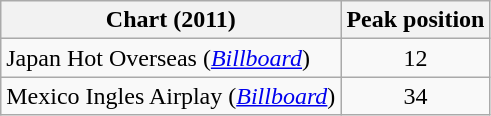<table class="wikitable">
<tr>
<th>Chart (2011)</th>
<th>Peak  position</th>
</tr>
<tr>
<td>Japan Hot Overseas (<em><a href='#'>Billboard</a></em>)</td>
<td style="text-align:center">12</td>
</tr>
<tr>
<td>Mexico Ingles Airplay (<em><a href='#'>Billboard</a></em>)</td>
<td style="text-align:center">34</td>
</tr>
</table>
